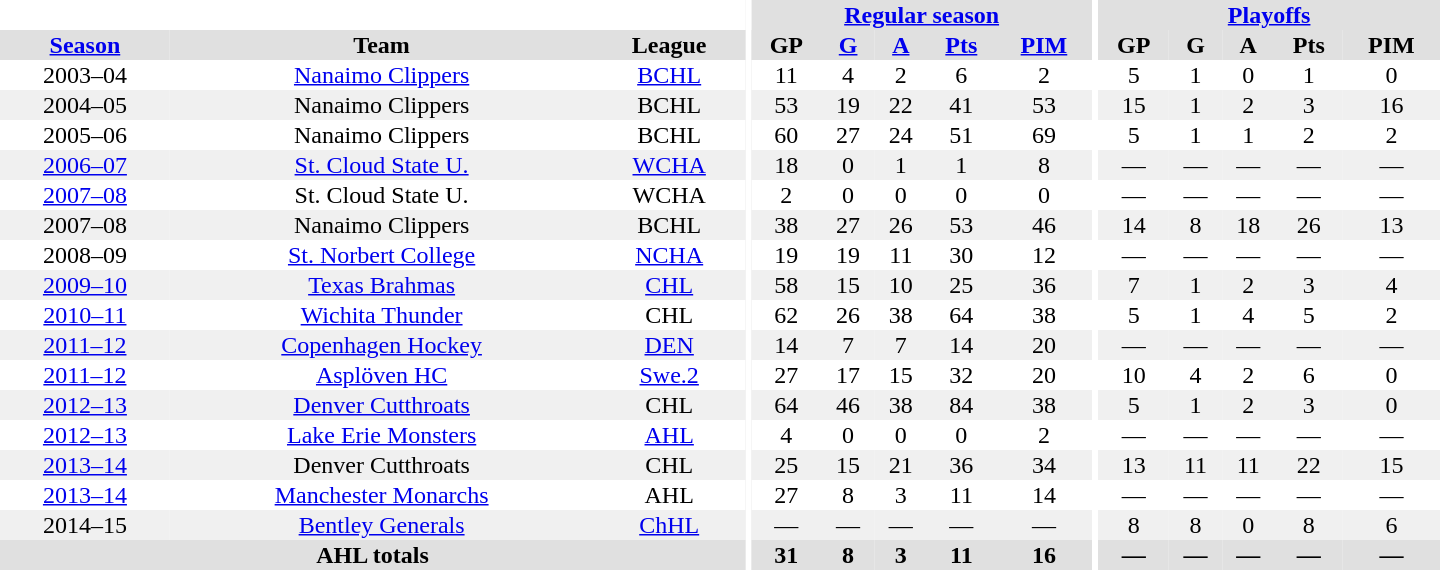<table border="0" cellpadding="1" cellspacing="0" style="text-align:center; width:60em">
<tr bgcolor="#e0e0e0">
<th colspan="3" bgcolor="#ffffff"></th>
<th rowspan="99" bgcolor="#ffffff"></th>
<th colspan="5"><a href='#'>Regular season</a></th>
<th rowspan="99" bgcolor="#ffffff"></th>
<th colspan="5"><a href='#'>Playoffs</a></th>
</tr>
<tr bgcolor="#e0e0e0">
<th><a href='#'>Season</a></th>
<th>Team</th>
<th>League</th>
<th>GP</th>
<th><a href='#'>G</a></th>
<th><a href='#'>A</a></th>
<th><a href='#'>Pts</a></th>
<th><a href='#'>PIM</a></th>
<th>GP</th>
<th>G</th>
<th>A</th>
<th>Pts</th>
<th>PIM</th>
</tr>
<tr ALIGN="center">
<td>2003–04</td>
<td><a href='#'>Nanaimo Clippers</a></td>
<td><a href='#'>BCHL</a></td>
<td>11</td>
<td>4</td>
<td>2</td>
<td>6</td>
<td>2</td>
<td>5</td>
<td>1</td>
<td>0</td>
<td>1</td>
<td>0</td>
</tr>
<tr ALIGN="center" bgcolor="#f0f0f0">
<td>2004–05</td>
<td>Nanaimo Clippers</td>
<td>BCHL</td>
<td>53</td>
<td>19</td>
<td>22</td>
<td>41</td>
<td>53</td>
<td>15</td>
<td>1</td>
<td>2</td>
<td>3</td>
<td>16</td>
</tr>
<tr ALIGN="center">
<td>2005–06</td>
<td>Nanaimo Clippers</td>
<td>BCHL</td>
<td>60</td>
<td>27</td>
<td>24</td>
<td>51</td>
<td>69</td>
<td>5</td>
<td>1</td>
<td>1</td>
<td>2</td>
<td>2</td>
</tr>
<tr ALIGN="center" bgcolor="#f0f0f0">
<td><a href='#'>2006–07</a></td>
<td><a href='#'>St. Cloud State U.</a></td>
<td><a href='#'>WCHA</a></td>
<td>18</td>
<td>0</td>
<td>1</td>
<td>1</td>
<td>8</td>
<td>—</td>
<td>—</td>
<td>—</td>
<td>—</td>
<td>—</td>
</tr>
<tr ALIGN="center">
<td><a href='#'>2007–08</a></td>
<td>St. Cloud State U.</td>
<td>WCHA</td>
<td>2</td>
<td>0</td>
<td>0</td>
<td>0</td>
<td>0</td>
<td>—</td>
<td>—</td>
<td>—</td>
<td>—</td>
<td>—</td>
</tr>
<tr ALIGN="center" bgcolor="#f0f0f0">
<td>2007–08</td>
<td>Nanaimo Clippers</td>
<td>BCHL</td>
<td>38</td>
<td>27</td>
<td>26</td>
<td>53</td>
<td>46</td>
<td>14</td>
<td>8</td>
<td>18</td>
<td>26</td>
<td>13</td>
</tr>
<tr ALIGN="center">
<td>2008–09</td>
<td><a href='#'>St. Norbert College</a></td>
<td><a href='#'>NCHA</a></td>
<td>19</td>
<td>19</td>
<td>11</td>
<td>30</td>
<td>12</td>
<td>—</td>
<td>—</td>
<td>—</td>
<td>—</td>
<td>—</td>
</tr>
<tr ALIGN="center" bgcolor="#f0f0f0">
<td><a href='#'>2009–10</a></td>
<td><a href='#'>Texas Brahmas</a></td>
<td><a href='#'>CHL</a></td>
<td>58</td>
<td>15</td>
<td>10</td>
<td>25</td>
<td>36</td>
<td>7</td>
<td>1</td>
<td>2</td>
<td>3</td>
<td>4</td>
</tr>
<tr ALIGN="center">
<td><a href='#'>2010–11</a></td>
<td><a href='#'>Wichita Thunder</a></td>
<td>CHL</td>
<td>62</td>
<td>26</td>
<td>38</td>
<td>64</td>
<td>38</td>
<td>5</td>
<td>1</td>
<td>4</td>
<td>5</td>
<td>2</td>
</tr>
<tr ALIGN="center" bgcolor="#f0f0f0">
<td><a href='#'>2011–12</a></td>
<td><a href='#'>Copenhagen Hockey</a></td>
<td><a href='#'>DEN</a></td>
<td>14</td>
<td>7</td>
<td>7</td>
<td>14</td>
<td>20</td>
<td>—</td>
<td>—</td>
<td>—</td>
<td>—</td>
<td>—</td>
</tr>
<tr ALIGN="center">
<td><a href='#'>2011–12</a></td>
<td><a href='#'>Asplöven HC</a></td>
<td><a href='#'>Swe.2</a></td>
<td>27</td>
<td>17</td>
<td>15</td>
<td>32</td>
<td>20</td>
<td>10</td>
<td>4</td>
<td>2</td>
<td>6</td>
<td>0</td>
</tr>
<tr ALIGN="center" bgcolor="#f0f0f0">
<td><a href='#'>2012–13</a></td>
<td><a href='#'>Denver Cutthroats</a></td>
<td>CHL</td>
<td>64</td>
<td>46</td>
<td>38</td>
<td>84</td>
<td>38</td>
<td>5</td>
<td>1</td>
<td>2</td>
<td>3</td>
<td>0</td>
</tr>
<tr ALIGN="center">
<td><a href='#'>2012–13</a></td>
<td><a href='#'>Lake Erie Monsters</a></td>
<td><a href='#'>AHL</a></td>
<td>4</td>
<td>0</td>
<td>0</td>
<td>0</td>
<td>2</td>
<td>—</td>
<td>—</td>
<td>—</td>
<td>—</td>
<td>—</td>
</tr>
<tr ALIGN="center" bgcolor="#f0f0f0">
<td><a href='#'>2013–14</a></td>
<td>Denver Cutthroats</td>
<td>CHL</td>
<td>25</td>
<td>15</td>
<td>21</td>
<td>36</td>
<td>34</td>
<td>13</td>
<td>11</td>
<td>11</td>
<td>22</td>
<td>15</td>
</tr>
<tr ALIGN="center">
<td><a href='#'>2013–14</a></td>
<td><a href='#'>Manchester Monarchs</a></td>
<td>AHL</td>
<td>27</td>
<td>8</td>
<td>3</td>
<td>11</td>
<td>14</td>
<td>—</td>
<td>—</td>
<td>—</td>
<td>—</td>
<td>—</td>
</tr>
<tr ALIGN="center"  bgcolor="#f0f0f0">
<td>2014–15</td>
<td><a href='#'>Bentley Generals</a></td>
<td><a href='#'>ChHL</a></td>
<td>—</td>
<td>—</td>
<td>—</td>
<td>—</td>
<td>—</td>
<td>8</td>
<td>8</td>
<td>0</td>
<td>8</td>
<td>6</td>
</tr>
<tr bgcolor="#e0e0e0">
<th colspan="3">AHL totals</th>
<th>31</th>
<th>8</th>
<th>3</th>
<th>11</th>
<th>16</th>
<th>—</th>
<th>—</th>
<th>—</th>
<th>—</th>
<th>—</th>
</tr>
</table>
